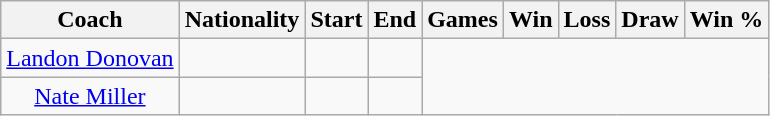<table class="wikitable" style="text-align:center; margin-left: lem;">
<tr>
<th>Coach</th>
<th>Nationality</th>
<th>Start</th>
<th>End</th>
<th>Games</th>
<th><strong>Win</strong></th>
<th>Loss</th>
<th>Draw</th>
<th>Win %</th>
</tr>
<tr>
<td><a href='#'>Landon Donovan</a></td>
<td></td>
<td></td>
<td><br></td>
</tr>
<tr>
<td><a href='#'>Nate Miller</a></td>
<td></td>
<td></td>
<td><br></td>
</tr>
</table>
